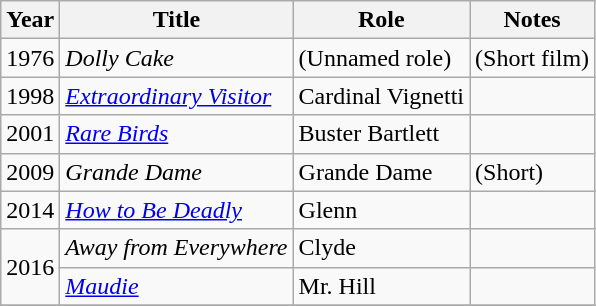<table class="wikitable sortable">
<tr>
<th>Year</th>
<th>Title</th>
<th>Role</th>
<th>Notes</th>
</tr>
<tr>
<td>1976</td>
<td><em>Dolly Cake</em></td>
<td>(Unnamed role)</td>
<td>(Short film)</td>
</tr>
<tr>
<td>1998</td>
<td><em><a href='#'>Extraordinary Visitor</a></em></td>
<td>Cardinal Vignetti</td>
<td></td>
</tr>
<tr>
<td>2001</td>
<td><em><a href='#'>Rare Birds</a></em></td>
<td>Buster Bartlett</td>
<td></td>
</tr>
<tr>
<td>2009</td>
<td><em>Grande Dame</em></td>
<td>Grande Dame</td>
<td>(Short)</td>
</tr>
<tr>
<td>2014</td>
<td><em><a href='#'>How to Be Deadly</a></em></td>
<td>Glenn</td>
<td></td>
</tr>
<tr>
<td rowspan="2">2016</td>
<td><em>Away from Everywhere</em></td>
<td>Clyde</td>
<td></td>
</tr>
<tr>
<td><em><a href='#'>Maudie</a></em></td>
<td>Mr. Hill</td>
<td></td>
</tr>
<tr>
</tr>
</table>
